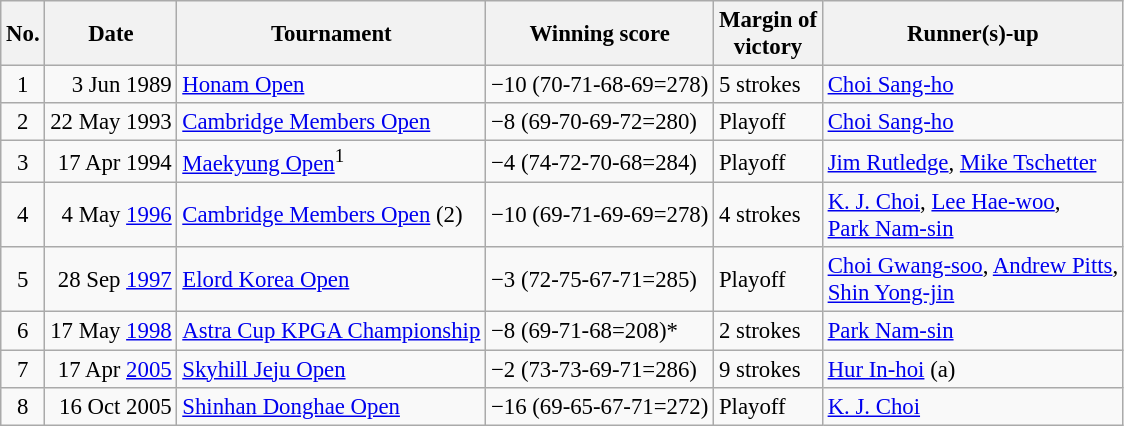<table class="wikitable" style="font-size:95%;">
<tr>
<th>No.</th>
<th>Date</th>
<th>Tournament</th>
<th>Winning score</th>
<th>Margin of<br>victory</th>
<th>Runner(s)-up</th>
</tr>
<tr>
<td align=center>1</td>
<td align=right>3 Jun 1989</td>
<td><a href='#'>Honam Open</a></td>
<td>−10 (70-71-68-69=278)</td>
<td>5 strokes</td>
<td> <a href='#'>Choi Sang-ho</a></td>
</tr>
<tr>
<td align=center>2</td>
<td align=right>22 May 1993</td>
<td><a href='#'>Cambridge Members Open</a></td>
<td>−8 (69-70-69-72=280)</td>
<td>Playoff</td>
<td> <a href='#'>Choi Sang-ho</a></td>
</tr>
<tr>
<td align=center>3</td>
<td align=right>17 Apr 1994</td>
<td><a href='#'>Maekyung Open</a><sup>1</sup></td>
<td>−4 (74-72-70-68=284)</td>
<td>Playoff</td>
<td> <a href='#'>Jim Rutledge</a>,  <a href='#'>Mike Tschetter</a></td>
</tr>
<tr>
<td align=center>4</td>
<td align=right>4 May <a href='#'>1996</a></td>
<td><a href='#'>Cambridge Members Open</a> (2)</td>
<td>−10 (69-71-69-69=278)</td>
<td>4 strokes</td>
<td> <a href='#'>K. J. Choi</a>,  <a href='#'>Lee Hae-woo</a>,<br> <a href='#'>Park Nam-sin</a></td>
</tr>
<tr>
<td align=center>5</td>
<td align=right>28 Sep <a href='#'>1997</a></td>
<td><a href='#'>Elord Korea Open</a></td>
<td>−3 (72-75-67-71=285)</td>
<td>Playoff</td>
<td> <a href='#'>Choi Gwang-soo</a>,  <a href='#'>Andrew Pitts</a>,<br> <a href='#'>Shin Yong-jin</a></td>
</tr>
<tr>
<td align=center>6</td>
<td align=right>17 May <a href='#'>1998</a></td>
<td><a href='#'>Astra Cup KPGA Championship</a></td>
<td>−8 (69-71-68=208)*</td>
<td>2 strokes</td>
<td> <a href='#'>Park Nam-sin</a></td>
</tr>
<tr>
<td align=center>7</td>
<td align=right>17 Apr <a href='#'>2005</a></td>
<td><a href='#'>Skyhill Jeju Open</a></td>
<td>−2 (73-73-69-71=286)</td>
<td>9 strokes</td>
<td> <a href='#'>Hur In-hoi</a> (a)</td>
</tr>
<tr>
<td align=center>8</td>
<td align=right>16 Oct 2005</td>
<td><a href='#'>Shinhan Donghae Open</a></td>
<td>−16 (69-65-67-71=272)</td>
<td>Playoff</td>
<td> <a href='#'>K. J. Choi</a></td>
</tr>
</table>
